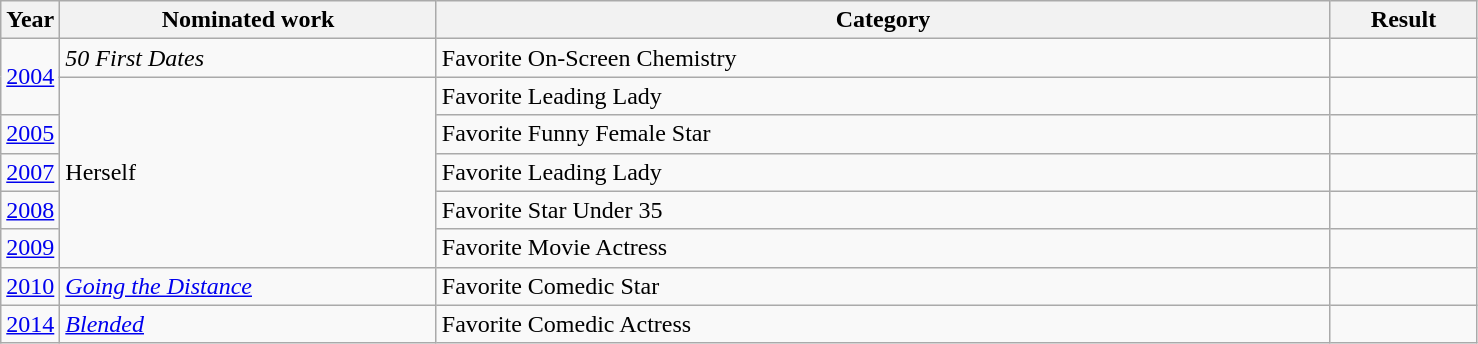<table class=wikitable>
<tr>
<th width=4%>Year</th>
<th width=25.5%>Nominated work</th>
<th width=60.5%>Category</th>
<th width=10%>Result</th>
</tr>
<tr>
<td rowspan=2><a href='#'>2004</a></td>
<td><em>50 First Dates</em></td>
<td>Favorite On-Screen Chemistry</td>
<td></td>
</tr>
<tr>
<td rowspan=5>Herself</td>
<td>Favorite Leading Lady</td>
<td></td>
</tr>
<tr>
<td><a href='#'>2005</a></td>
<td>Favorite Funny Female Star</td>
<td></td>
</tr>
<tr>
<td><a href='#'>2007</a></td>
<td>Favorite Leading Lady</td>
<td></td>
</tr>
<tr>
<td><a href='#'>2008</a></td>
<td>Favorite Star Under 35</td>
<td></td>
</tr>
<tr>
<td><a href='#'>2009</a></td>
<td>Favorite Movie Actress</td>
<td></td>
</tr>
<tr>
<td><a href='#'>2010</a></td>
<td><em><a href='#'>Going the Distance</a></em></td>
<td>Favorite Comedic Star</td>
<td></td>
</tr>
<tr>
<td><a href='#'>2014</a></td>
<td><em><a href='#'>Blended</a></em></td>
<td>Favorite Comedic Actress</td>
<td></td>
</tr>
</table>
